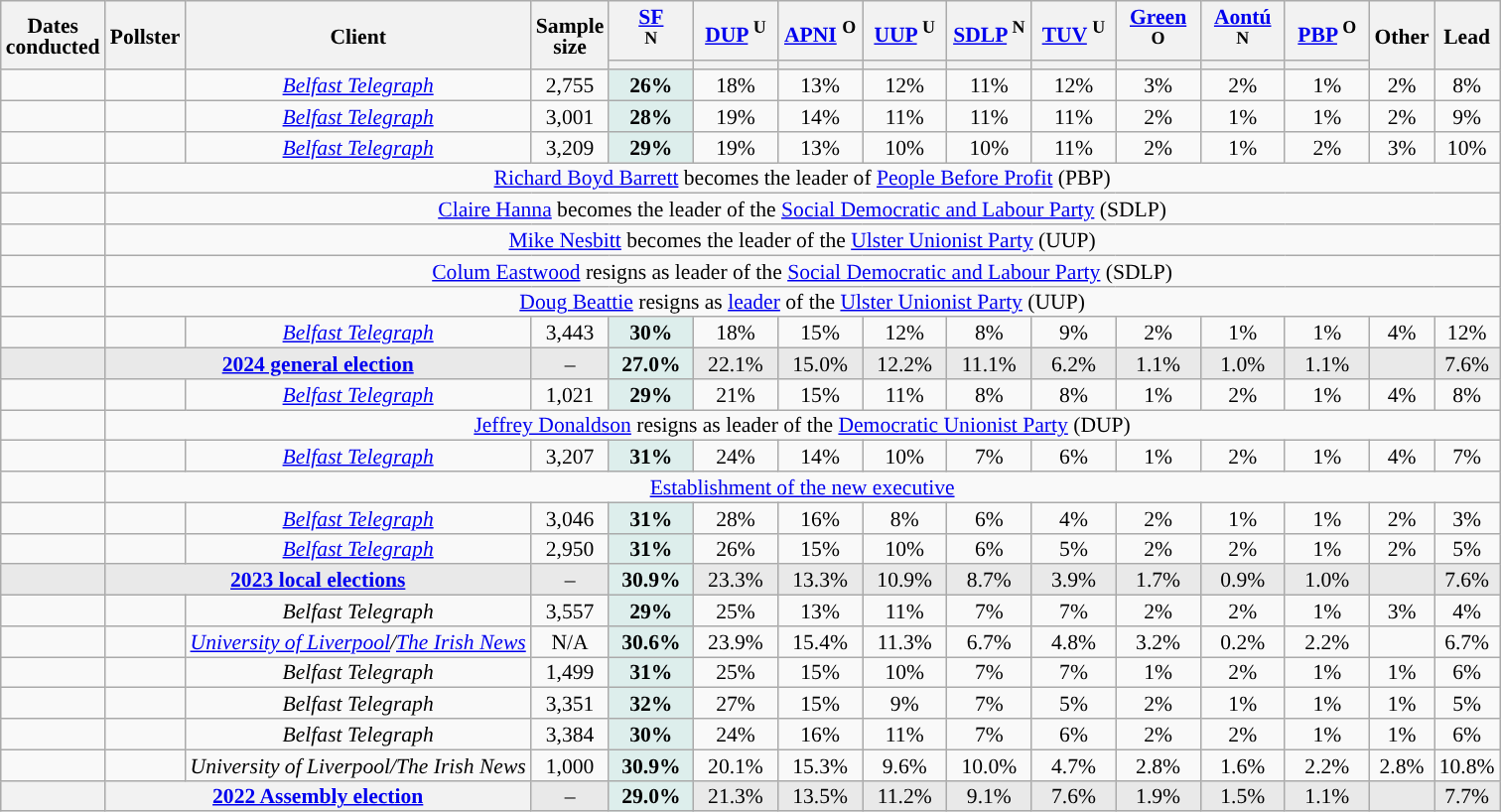<table class="wikitable sortable mw-datatable" style="text-align:center;font-size:90%;line-height:14px;">
<tr>
<th rowspan="2">Dates<br>conducted</th>
<th rowspan="2">Pollster</th>
<th rowspan="2">Client</th>
<th data-sort-type="number" rowspan="2">Sample<br>size</th>
<th class="unsortable" style="width:50px;"><a href='#'>SF</a> <br> <sup>N</sup></th>
<th class="unsortable" style="width:50px;"><a href='#'>DUP</a> <sup>U</sup></th>
<th class="unsortable" style="width:50px;"><a href='#'>APNI</a> <sup>O</sup></th>
<th class="unsortable" style="width:50px;"><a href='#'>UUP</a> <sup>U</sup></th>
<th class="unsortable" style="width:50px;"><a href='#'>SDLP</a> <sup>N</sup></th>
<th class="unsortable" style="width:50px;"><a href='#'>TUV</a> <sup>U</sup></th>
<th class="unsortable" style="width:50px;"><a href='#'>Green</a> <sup>O</sup></th>
<th class="unsortable" style="width:50px;"><a href='#'>Aontú</a> <sup>N</sup></th>
<th class="unsortable" style="width:50px;"><a href='#'>PBP</a> <sup>O</sup></th>
<th rowspan="2">Other</th>
<th rowspan="2" class="unsortable">Lead</th>
</tr>
<tr>
<th data-sort-type="number" style="background:"></th>
<th data-sort-type="number" style="background:"></th>
<th data-sort-type="number" style="background:"></th>
<th data-sort-type="number" style="background:"></th>
<th data-sort-type="number" style="background:"></th>
<th data-sort-type="number" style="background:"></th>
<th data-sort-type="number" style="background:"></th>
<th data-sort-type="number" style="background:"></th>
<th data-sort-type="number" style="background:"></th>
</tr>
<tr>
<td></td>
<td></td>
<td><em><a href='#'>Belfast Telegraph</a></em></td>
<td>2,755</td>
<td style="background:#DDEEEC;"><strong>26%</strong></td>
<td>18%</td>
<td>13%</td>
<td>12%</td>
<td>11%</td>
<td>12%</td>
<td>3%</td>
<td>2%</td>
<td>1%</td>
<td>2%</td>
<td style="background:">8%</td>
</tr>
<tr>
<td></td>
<td></td>
<td><em><a href='#'>Belfast Telegraph</a></em></td>
<td>3,001</td>
<td style="background:#DDEEEC;"><strong>28%</strong></td>
<td>19%</td>
<td>14%</td>
<td>11%</td>
<td>11%</td>
<td>11%</td>
<td>2%</td>
<td>1%</td>
<td>1%</td>
<td>2%</td>
<td style="background:">9%</td>
</tr>
<tr>
<td></td>
<td></td>
<td><em><a href='#'>Belfast Telegraph</a></em></td>
<td>3,209</td>
<td style="background:#DDEEEC;"><strong>29%</strong></td>
<td>19%</td>
<td>13%</td>
<td>10%</td>
<td>10%</td>
<td>11%</td>
<td>2%</td>
<td>1%</td>
<td>2%</td>
<td>3%</td>
<td style="background:">10%</td>
</tr>
<tr>
<td></td>
<td colspan="14"><a href='#'>Richard Boyd Barrett</a> becomes the leader of <a href='#'>People Before Profit</a> (PBP)</td>
</tr>
<tr>
<td></td>
<td colspan="14"><a href='#'>Claire Hanna</a> becomes the leader of the <a href='#'>Social Democratic and Labour Party</a> (SDLP)</td>
</tr>
<tr>
<td></td>
<td colspan="14"><a href='#'>Mike Nesbitt</a> becomes the leader of the <a href='#'>Ulster Unionist Party</a> (UUP)</td>
</tr>
<tr>
<td></td>
<td colspan="14"><a href='#'>Colum Eastwood</a> resigns as leader of the <a href='#'>Social Democratic and Labour Party</a> (SDLP)</td>
</tr>
<tr>
<td></td>
<td colspan="14"><a href='#'>Doug Beattie</a> resigns as <a href='#'>leader</a> of the <a href='#'>Ulster Unionist Party</a> (UUP)</td>
</tr>
<tr>
<td></td>
<td></td>
<td><em><a href='#'>Belfast Telegraph</a></em></td>
<td>3,443</td>
<td style="background:#DDEEEC;"><strong>30%</strong></td>
<td>18%</td>
<td>15%</td>
<td>12%</td>
<td>8%</td>
<td>9%</td>
<td>2%</td>
<td>1%</td>
<td>1%</td>
<td>4%</td>
<td style="background:">12%</td>
</tr>
<tr style="background:#E9E9E9;">
<td></td>
<td colspan="2"><a href='#'><strong>2024 general election</strong></a></td>
<td>–</td>
<td style="background:#DDEEEC;"><strong>27.0%</strong></td>
<td>22.1%</td>
<td>15.0%</td>
<td>12.2%</td>
<td>11.1%</td>
<td>6.2%</td>
<td>1.1%</td>
<td>1.0%</td>
<td>1.1%</td>
<td></td>
<td style="background:">7.6%</td>
</tr>
<tr>
<td></td>
<td></td>
<td><em><a href='#'>Belfast Telegraph</a></em></td>
<td>1,021</td>
<td style="background:#DDEEEC;"><strong>29%</strong></td>
<td>21%</td>
<td>15%</td>
<td>11%</td>
<td>8%</td>
<td>8%</td>
<td>1%</td>
<td>2%</td>
<td>1%</td>
<td>4%</td>
<td style="background:">8%</td>
</tr>
<tr>
<td></td>
<td colspan="14"><a href='#'>Jeffrey Donaldson</a> resigns as leader of the <a href='#'>Democratic Unionist Party</a> (DUP)</td>
</tr>
<tr>
<td></td>
<td></td>
<td><em><a href='#'>Belfast Telegraph</a></em></td>
<td>3,207</td>
<td style="background:#DDEEEC;"><strong>31%</strong></td>
<td>24%</td>
<td>14%</td>
<td>10%</td>
<td>7%</td>
<td>6%</td>
<td>1%</td>
<td>2%</td>
<td>1%</td>
<td>4%</td>
<td style="background:">7%</td>
</tr>
<tr>
<td></td>
<td colspan="14"><a href='#'>Establishment of the new executive</a></td>
</tr>
<tr>
<td></td>
<td></td>
<td><em><a href='#'>Belfast Telegraph</a></em></td>
<td>3,046</td>
<td style="background:#DDEEEC;"><strong>31%</strong></td>
<td>28%</td>
<td>16%</td>
<td>8%</td>
<td>6%</td>
<td>4%</td>
<td>2%</td>
<td>1%</td>
<td>1%</td>
<td>2%</td>
<td style="background:">3%</td>
</tr>
<tr>
<td></td>
<td></td>
<td><em><a href='#'>Belfast Telegraph</a></em></td>
<td>2,950</td>
<td style="background:#DDEEEC;"><strong>31%</strong></td>
<td>26%</td>
<td>15%</td>
<td>10%</td>
<td>6%</td>
<td>5%</td>
<td>2%</td>
<td>2%</td>
<td>1%</td>
<td>2%</td>
<td style="background:">5%</td>
</tr>
<tr style="background:#E9E9E9;">
<td></td>
<td colspan="2"><a href='#'><strong>2023 local elections</strong></a></td>
<td>–</td>
<td style="background:#DDEEEC;"><strong>30.9%</strong></td>
<td>23.3%</td>
<td>13.3%</td>
<td>10.9%</td>
<td>8.7%</td>
<td>3.9%</td>
<td>1.7%</td>
<td>0.9%</td>
<td>1.0%</td>
<td></td>
<td style="background:">7.6%</td>
</tr>
<tr>
<td></td>
<td></td>
<td><em>Belfast Telegraph</em></td>
<td>3,557</td>
<td style="background:#DDEEEC;"><strong>29%</strong></td>
<td>25%</td>
<td>13%</td>
<td>11%</td>
<td>7%</td>
<td>7%</td>
<td>2%</td>
<td>2%</td>
<td>1%</td>
<td>3%</td>
<td style="background:">4%</td>
</tr>
<tr>
<td></td>
<td></td>
<td><em><a href='#'>University of Liverpool</a>/<a href='#'>The Irish News</a></em></td>
<td>N/A</td>
<td style="background:#DDEEEC;"><strong>30.6%</strong></td>
<td>23.9%</td>
<td>15.4%</td>
<td>11.3%</td>
<td>6.7%</td>
<td>4.8%</td>
<td>3.2%</td>
<td>0.2%</td>
<td>2.2%</td>
<td></td>
<td style="background:">6.7%</td>
</tr>
<tr>
<td></td>
<td></td>
<td><em>Belfast Telegraph</em></td>
<td>1,499</td>
<td style="background:#DDEEEC;"><strong>31%</strong></td>
<td>25%</td>
<td>15%</td>
<td>10%</td>
<td>7%</td>
<td>7%</td>
<td>1%</td>
<td>2%</td>
<td>1%</td>
<td>1%</td>
<td style="background:">6%</td>
</tr>
<tr>
<td></td>
<td></td>
<td><em>Belfast Telegraph</em></td>
<td>3,351</td>
<td style="background:#DDEEEC;"><strong>32%</strong></td>
<td>27%</td>
<td>15%</td>
<td>9%</td>
<td>7%</td>
<td>5%</td>
<td>2%</td>
<td>1%</td>
<td>1%</td>
<td>1%</td>
<td style="background:">5%</td>
</tr>
<tr>
<td></td>
<td></td>
<td><em>Belfast Telegraph</em></td>
<td>3,384</td>
<td style="background:#DDEEEC;"><strong>30%</strong></td>
<td>24%</td>
<td>16%</td>
<td>11%</td>
<td>7%</td>
<td>6%</td>
<td>2%</td>
<td>2%</td>
<td>1%</td>
<td>1%</td>
<td style="background:">6%</td>
</tr>
<tr>
<td></td>
<td></td>
<td><em>University of Liverpool/The Irish News</em></td>
<td>1,000</td>
<td style="background:#DDEEEC;"><strong>30.9%</strong></td>
<td>20.1%</td>
<td>15.3%</td>
<td>9.6%</td>
<td>10.0%</td>
<td>4.7%</td>
<td>2.8%</td>
<td>1.6%</td>
<td>2.2%</td>
<td>2.8% </td>
<td style="background:">10.8%</td>
</tr>
<tr style="background:#E9E9E9;">
<th></th>
<th colspan="2"><a href='#'>2022 Assembly election</a></th>
<td>–</td>
<td style="background:#DDEEEC;"><strong>29.0%</strong></td>
<td>21.3%</td>
<td>13.5%</td>
<td>11.2%</td>
<td>9.1%</td>
<td>7.6%</td>
<td>1.9%</td>
<td>1.5%</td>
<td>1.1%</td>
<td></td>
<td style="background:">7.7%</td>
</tr>
</table>
